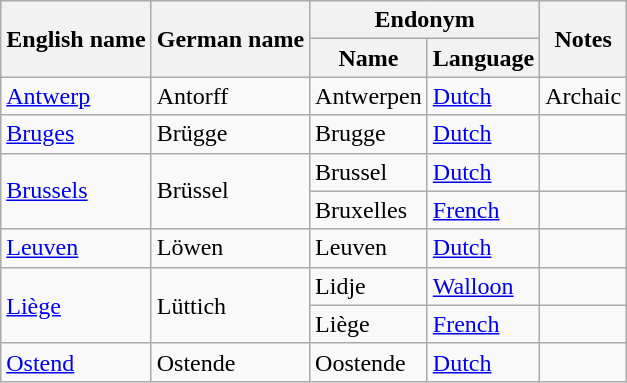<table class="wikitable sortable mw-collapsible">
<tr>
<th rowspan="2">English name</th>
<th rowspan="2">German name</th>
<th colspan="2">Endonym</th>
<th rowspan="2">Notes</th>
</tr>
<tr>
<th>Name</th>
<th>Language</th>
</tr>
<tr>
<td><a href='#'>Antwerp</a></td>
<td>Antorff</td>
<td>Antwerpen</td>
<td><a href='#'>Dutch</a></td>
<td>Archaic</td>
</tr>
<tr>
<td><a href='#'>Bruges</a></td>
<td>Brügge</td>
<td>Brugge</td>
<td><a href='#'>Dutch</a></td>
<td></td>
</tr>
<tr>
<td rowspan="2"><a href='#'>Brussels</a></td>
<td rowspan="2">Brüssel</td>
<td>Brussel</td>
<td><a href='#'>Dutch</a></td>
<td></td>
</tr>
<tr>
<td>Bruxelles</td>
<td><a href='#'>French</a></td>
<td></td>
</tr>
<tr>
<td><a href='#'>Leuven</a></td>
<td>Löwen</td>
<td>Leuven</td>
<td><a href='#'>Dutch</a></td>
<td></td>
</tr>
<tr>
<td rowspan="2"><a href='#'>Liège</a></td>
<td rowspan="2">Lüttich</td>
<td>Lidje</td>
<td><a href='#'>Walloon</a></td>
<td></td>
</tr>
<tr>
<td>Liège</td>
<td><a href='#'>French</a></td>
<td></td>
</tr>
<tr>
<td><a href='#'>Ostend</a></td>
<td>Ostende</td>
<td>Oostende</td>
<td><a href='#'>Dutch</a></td>
<td></td>
</tr>
</table>
